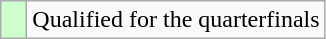<table class=wikitable>
<tr>
<td width=10px bgcolor="#ccffcc"></td>
<td>Qualified for the quarterfinals</td>
</tr>
</table>
